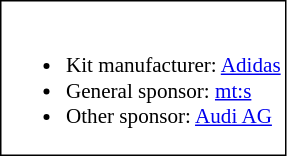<table class="toccolours" style="border: #000000 solid 1px; background: #FFFFFF; font-size: 88%">
<tr>
<td><br><ul><li>Kit manufacturer:  <a href='#'>Adidas</a></li><li>General sponsor:  <a href='#'>mt:s</a></li><li>Other sponsor:  <a href='#'>Audi AG</a></li></ul></td>
</tr>
</table>
